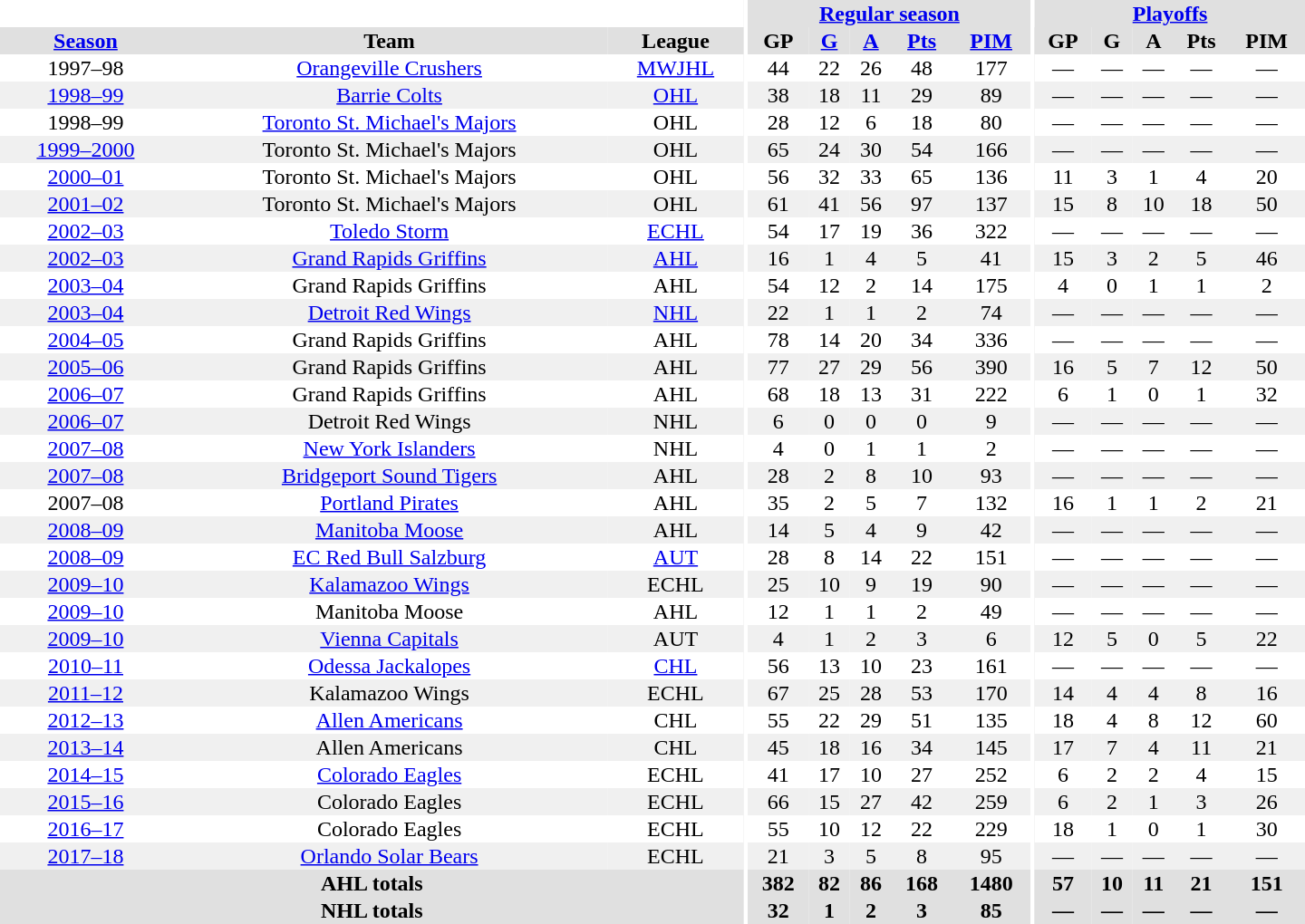<table border="0" cellpadding="1" cellspacing="0" style="text-align:center; width:60em">
<tr bgcolor="#e0e0e0">
<th colspan="3" bgcolor="#ffffff"></th>
<th rowspan="99" bgcolor="#ffffff"></th>
<th colspan="5"><a href='#'>Regular season</a></th>
<th rowspan="99" bgcolor="#ffffff"></th>
<th colspan="5"><a href='#'>Playoffs</a></th>
</tr>
<tr bgcolor="#e0e0e0">
<th><a href='#'>Season</a></th>
<th>Team</th>
<th>League</th>
<th>GP</th>
<th><a href='#'>G</a></th>
<th><a href='#'>A</a></th>
<th><a href='#'>Pts</a></th>
<th><a href='#'>PIM</a></th>
<th>GP</th>
<th>G</th>
<th>A</th>
<th>Pts</th>
<th>PIM</th>
</tr>
<tr>
<td>1997–98</td>
<td><a href='#'>Orangeville Crushers</a></td>
<td><a href='#'>MWJHL</a></td>
<td>44</td>
<td>22</td>
<td>26</td>
<td>48</td>
<td>177</td>
<td>—</td>
<td>—</td>
<td>—</td>
<td>—</td>
<td>—</td>
</tr>
<tr bgcolor="#f0f0f0">
<td><a href='#'>1998–99</a></td>
<td><a href='#'>Barrie Colts</a></td>
<td><a href='#'>OHL</a></td>
<td>38</td>
<td>18</td>
<td>11</td>
<td>29</td>
<td>89</td>
<td>—</td>
<td>—</td>
<td>—</td>
<td>—</td>
<td>—</td>
</tr>
<tr>
<td>1998–99</td>
<td><a href='#'>Toronto St. Michael's Majors</a></td>
<td>OHL</td>
<td>28</td>
<td>12</td>
<td>6</td>
<td>18</td>
<td>80</td>
<td>—</td>
<td>—</td>
<td>—</td>
<td>—</td>
<td>—</td>
</tr>
<tr bgcolor="#f0f0f0">
<td><a href='#'>1999–2000</a></td>
<td>Toronto St. Michael's Majors</td>
<td>OHL</td>
<td>65</td>
<td>24</td>
<td>30</td>
<td>54</td>
<td>166</td>
<td>—</td>
<td>—</td>
<td>—</td>
<td>—</td>
<td>—</td>
</tr>
<tr>
<td><a href='#'>2000–01</a></td>
<td>Toronto St. Michael's Majors</td>
<td>OHL</td>
<td>56</td>
<td>32</td>
<td>33</td>
<td>65</td>
<td>136</td>
<td>11</td>
<td>3</td>
<td>1</td>
<td>4</td>
<td>20</td>
</tr>
<tr bgcolor="#f0f0f0">
<td><a href='#'>2001–02</a></td>
<td>Toronto St. Michael's Majors</td>
<td>OHL</td>
<td>61</td>
<td>41</td>
<td>56</td>
<td>97</td>
<td>137</td>
<td>15</td>
<td>8</td>
<td>10</td>
<td>18</td>
<td>50</td>
</tr>
<tr>
<td><a href='#'>2002–03</a></td>
<td><a href='#'>Toledo Storm</a></td>
<td><a href='#'>ECHL</a></td>
<td>54</td>
<td>17</td>
<td>19</td>
<td>36</td>
<td>322</td>
<td>—</td>
<td>—</td>
<td>—</td>
<td>—</td>
<td>—</td>
</tr>
<tr bgcolor="#f0f0f0">
<td><a href='#'>2002–03</a></td>
<td><a href='#'>Grand Rapids Griffins</a></td>
<td><a href='#'>AHL</a></td>
<td>16</td>
<td>1</td>
<td>4</td>
<td>5</td>
<td>41</td>
<td>15</td>
<td>3</td>
<td>2</td>
<td>5</td>
<td>46</td>
</tr>
<tr>
<td><a href='#'>2003–04</a></td>
<td>Grand Rapids Griffins</td>
<td>AHL</td>
<td>54</td>
<td>12</td>
<td>2</td>
<td>14</td>
<td>175</td>
<td>4</td>
<td>0</td>
<td>1</td>
<td>1</td>
<td>2</td>
</tr>
<tr bgcolor="#f0f0f0">
<td><a href='#'>2003–04</a></td>
<td><a href='#'>Detroit Red Wings</a></td>
<td><a href='#'>NHL</a></td>
<td>22</td>
<td>1</td>
<td>1</td>
<td>2</td>
<td>74</td>
<td>—</td>
<td>—</td>
<td>—</td>
<td>—</td>
<td>—</td>
</tr>
<tr>
<td><a href='#'>2004–05</a></td>
<td>Grand Rapids Griffins</td>
<td>AHL</td>
<td>78</td>
<td>14</td>
<td>20</td>
<td>34</td>
<td>336</td>
<td>—</td>
<td>—</td>
<td>—</td>
<td>—</td>
<td>—</td>
</tr>
<tr bgcolor="#f0f0f0">
<td><a href='#'>2005–06</a></td>
<td>Grand Rapids Griffins</td>
<td>AHL</td>
<td>77</td>
<td>27</td>
<td>29</td>
<td>56</td>
<td>390</td>
<td>16</td>
<td>5</td>
<td>7</td>
<td>12</td>
<td>50</td>
</tr>
<tr>
<td><a href='#'>2006–07</a></td>
<td>Grand Rapids Griffins</td>
<td>AHL</td>
<td>68</td>
<td>18</td>
<td>13</td>
<td>31</td>
<td>222</td>
<td>6</td>
<td>1</td>
<td>0</td>
<td>1</td>
<td>32</td>
</tr>
<tr bgcolor="#f0f0f0">
<td><a href='#'>2006–07</a></td>
<td>Detroit Red Wings</td>
<td>NHL</td>
<td>6</td>
<td>0</td>
<td>0</td>
<td>0</td>
<td>9</td>
<td>—</td>
<td>—</td>
<td>—</td>
<td>—</td>
<td>—</td>
</tr>
<tr>
<td><a href='#'>2007–08</a></td>
<td><a href='#'>New York Islanders</a></td>
<td>NHL</td>
<td>4</td>
<td>0</td>
<td>1</td>
<td>1</td>
<td>2</td>
<td>—</td>
<td>—</td>
<td>—</td>
<td>—</td>
<td>—</td>
</tr>
<tr bgcolor="#f0f0f0">
<td><a href='#'>2007–08</a></td>
<td><a href='#'>Bridgeport Sound Tigers</a></td>
<td>AHL</td>
<td>28</td>
<td>2</td>
<td>8</td>
<td>10</td>
<td>93</td>
<td>—</td>
<td>—</td>
<td>—</td>
<td>—</td>
<td>—</td>
</tr>
<tr>
<td>2007–08</td>
<td><a href='#'>Portland Pirates</a></td>
<td>AHL</td>
<td>35</td>
<td>2</td>
<td>5</td>
<td>7</td>
<td>132</td>
<td>16</td>
<td>1</td>
<td>1</td>
<td>2</td>
<td>21</td>
</tr>
<tr bgcolor="#f0f0f0">
<td><a href='#'>2008–09</a></td>
<td><a href='#'>Manitoba Moose</a></td>
<td>AHL</td>
<td>14</td>
<td>5</td>
<td>4</td>
<td>9</td>
<td>42</td>
<td>—</td>
<td>—</td>
<td>—</td>
<td>—</td>
<td>—</td>
</tr>
<tr>
<td><a href='#'>2008–09</a></td>
<td><a href='#'>EC Red Bull Salzburg</a></td>
<td><a href='#'>AUT</a></td>
<td>28</td>
<td>8</td>
<td>14</td>
<td>22</td>
<td>151</td>
<td>—</td>
<td>—</td>
<td>—</td>
<td>—</td>
<td>—</td>
</tr>
<tr bgcolor="#f0f0f0">
<td><a href='#'>2009–10</a></td>
<td><a href='#'>Kalamazoo Wings</a></td>
<td>ECHL</td>
<td>25</td>
<td>10</td>
<td>9</td>
<td>19</td>
<td>90</td>
<td>—</td>
<td>—</td>
<td>—</td>
<td>—</td>
<td>—</td>
</tr>
<tr>
<td><a href='#'>2009–10</a></td>
<td>Manitoba Moose</td>
<td>AHL</td>
<td>12</td>
<td>1</td>
<td>1</td>
<td>2</td>
<td>49</td>
<td>—</td>
<td>—</td>
<td>—</td>
<td>—</td>
<td>—</td>
</tr>
<tr bgcolor="#f0f0f0">
<td><a href='#'>2009–10</a></td>
<td><a href='#'>Vienna Capitals</a></td>
<td>AUT</td>
<td>4</td>
<td>1</td>
<td>2</td>
<td>3</td>
<td>6</td>
<td>12</td>
<td>5</td>
<td>0</td>
<td>5</td>
<td>22</td>
</tr>
<tr>
<td><a href='#'>2010–11</a></td>
<td><a href='#'>Odessa Jackalopes</a></td>
<td><a href='#'>CHL</a></td>
<td>56</td>
<td>13</td>
<td>10</td>
<td>23</td>
<td>161</td>
<td>—</td>
<td>—</td>
<td>—</td>
<td>—</td>
<td>—</td>
</tr>
<tr bgcolor="#f0f0f0">
<td><a href='#'>2011–12</a></td>
<td>Kalamazoo Wings</td>
<td>ECHL</td>
<td>67</td>
<td>25</td>
<td>28</td>
<td>53</td>
<td>170</td>
<td>14</td>
<td>4</td>
<td>4</td>
<td>8</td>
<td>16</td>
</tr>
<tr>
<td><a href='#'>2012–13</a></td>
<td><a href='#'>Allen Americans</a></td>
<td>CHL</td>
<td>55</td>
<td>22</td>
<td>29</td>
<td>51</td>
<td>135</td>
<td>18</td>
<td>4</td>
<td>8</td>
<td>12</td>
<td>60</td>
</tr>
<tr bgcolor="#f0f0f0">
<td><a href='#'>2013–14</a></td>
<td>Allen Americans</td>
<td>CHL</td>
<td>45</td>
<td>18</td>
<td>16</td>
<td>34</td>
<td>145</td>
<td>17</td>
<td>7</td>
<td>4</td>
<td>11</td>
<td>21</td>
</tr>
<tr>
<td><a href='#'>2014–15</a></td>
<td><a href='#'>Colorado Eagles</a></td>
<td>ECHL</td>
<td>41</td>
<td>17</td>
<td>10</td>
<td>27</td>
<td>252</td>
<td>6</td>
<td>2</td>
<td>2</td>
<td>4</td>
<td>15</td>
</tr>
<tr bgcolor="#f0f0f0">
<td><a href='#'>2015–16</a></td>
<td>Colorado Eagles</td>
<td>ECHL</td>
<td>66</td>
<td>15</td>
<td>27</td>
<td>42</td>
<td>259</td>
<td>6</td>
<td>2</td>
<td>1</td>
<td>3</td>
<td>26</td>
</tr>
<tr>
<td><a href='#'>2016–17</a></td>
<td>Colorado Eagles</td>
<td>ECHL</td>
<td>55</td>
<td>10</td>
<td>12</td>
<td>22</td>
<td>229</td>
<td>18</td>
<td>1</td>
<td>0</td>
<td>1</td>
<td>30</td>
</tr>
<tr bgcolor="#f0f0f0">
<td><a href='#'>2017–18</a></td>
<td><a href='#'>Orlando Solar Bears</a></td>
<td>ECHL</td>
<td>21</td>
<td>3</td>
<td>5</td>
<td>8</td>
<td>95</td>
<td>—</td>
<td>—</td>
<td>—</td>
<td>—</td>
<td>—</td>
</tr>
<tr bgcolor="#e0e0e0">
<th colspan="3">AHL totals</th>
<th>382</th>
<th>82</th>
<th>86</th>
<th>168</th>
<th>1480</th>
<th>57</th>
<th>10</th>
<th>11</th>
<th>21</th>
<th>151</th>
</tr>
<tr bgcolor="#e0e0e0">
<th colspan="3">NHL totals</th>
<th>32</th>
<th>1</th>
<th>2</th>
<th>3</th>
<th>85</th>
<th>—</th>
<th>—</th>
<th>—</th>
<th>—</th>
<th>—</th>
</tr>
</table>
